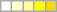<table class="wikitable" style="text-align:center;">
<tr>
<td style="background:white;" width="20%"></td>
<td style="background:#FFFFCC;" width="20%"></td>
<td style="background:#FFFF99;" width="20%"></td>
<td style="background:#FFFF00;" width="20%"></td>
<td style="background:gold;" width="20%"></td>
</tr>
</table>
